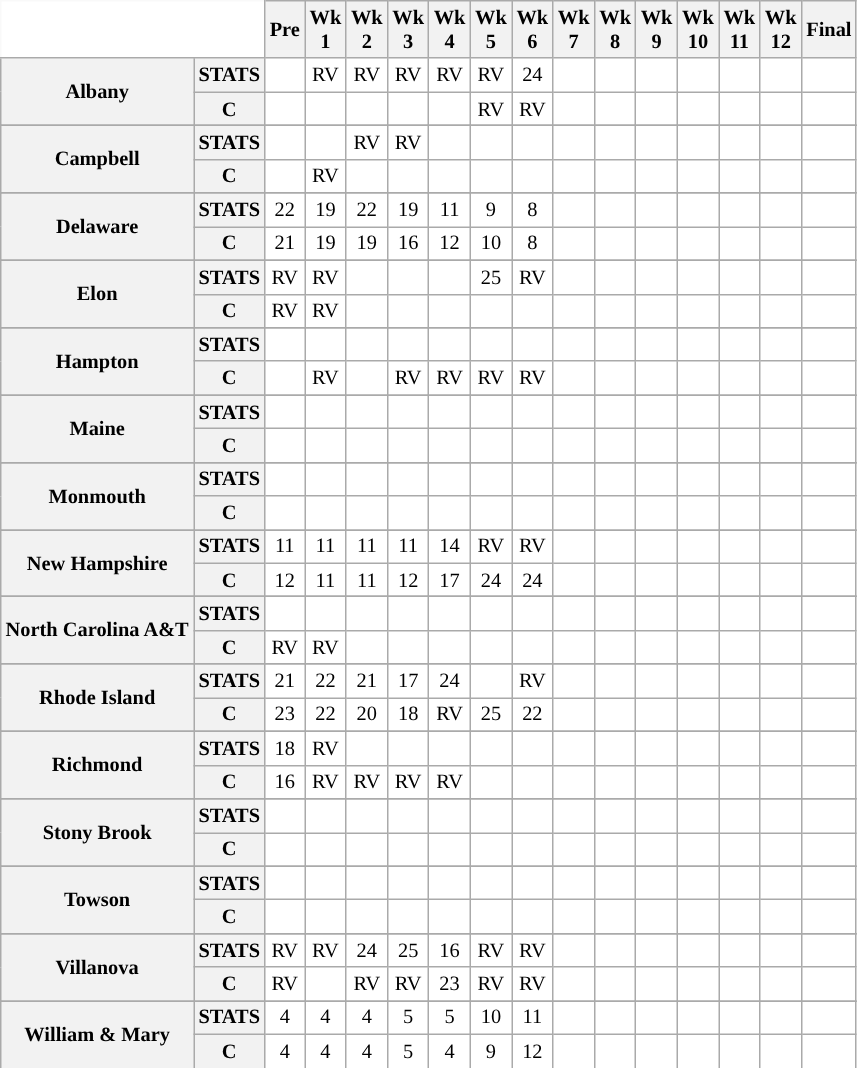<table class="wikitable" style="white-space:nowrap;font-size:85%;">
<tr>
<th colspan=2 style="background:white; border-top-style:hidden; border-left-style:hidden;"> </th>
<th>Pre</th>
<th>Wk<br>1</th>
<th>Wk<br>2</th>
<th>Wk<br>3</th>
<th>Wk<br>4</th>
<th>Wk<br>5</th>
<th>Wk<br>6</th>
<th>Wk<br>7</th>
<th>Wk<br>8</th>
<th>Wk<br>9</th>
<th>Wk<br>10</th>
<th>Wk<br>11</th>
<th>Wk<br>12</th>
<th>Final</th>
</tr>
<tr style="text-align:center;">
<th rowspan="2">Albany</th>
<th>STATS</th>
<td style="background:#FFF;"></td>
<td style="background:#FFF;">RV</td>
<td style="background:#FFF;">RV</td>
<td style="background:#FFF;">RV</td>
<td style="background:#FFF;">RV</td>
<td style="background:#FFF;">RV</td>
<td style="background:#FFF;">24</td>
<td style="background:#FFF;"></td>
<td style="background:#FFF;"></td>
<td style="background:#FFF;"></td>
<td style="background:#FFF;"></td>
<td style="background:#FFF;"></td>
<td style="background:#FFF;"></td>
<td style="background:#FFF;"></td>
</tr>
<tr style="text-align:center;">
<th>C</th>
<td style="background:#FFF;"></td>
<td style="background:#FFF;"></td>
<td style="background:#FFF;"></td>
<td style="background:#FFF;"></td>
<td style="background:#FFF;"></td>
<td style="background:#FFF;">RV</td>
<td style="background:#FFF;">RV</td>
<td style="background:#FFF;"></td>
<td style="background:#FFF;"></td>
<td style="background:#FFF;"></td>
<td style="background:#FFF;"></td>
<td style="background:#FFF;"></td>
<td style="background:#FFF;"></td>
<td style="background:#FFF;"></td>
</tr>
<tr style="text-align:center;">
</tr>
<tr style="text-align:center;">
</tr>
<tr style="text-align:center;">
<th rowspan="2">Campbell</th>
<th>STATS</th>
<td style="background:#FFF;"></td>
<td style="background:#FFF;"></td>
<td style="background:#FFF;">RV</td>
<td style="background:#FFF;">RV</td>
<td style="background:#FFF;"></td>
<td style="background:#FFF;"></td>
<td style="background:#FFF;"></td>
<td style="background:#FFF;"></td>
<td style="background:#FFF;"></td>
<td style="background:#FFF;"></td>
<td style="background:#FFF;"></td>
<td style="background:#FFF;"></td>
<td style="background:#FFF;"></td>
<td style="background:#FFF;"></td>
</tr>
<tr style="text-align:center;">
<th>C</th>
<td style="background:#FFF;"></td>
<td style="background:#FFF;">RV</td>
<td style="background:#FFF;"></td>
<td style="background:#FFF;"></td>
<td style="background:#FFF;"></td>
<td style="background:#FFF;"></td>
<td style="background:#FFF;"></td>
<td style="background:#FFF;"></td>
<td style="background:#FFF;"></td>
<td style="background:#FFF;"></td>
<td style="background:#FFF;"></td>
<td style="background:#FFF;"></td>
<td style="background:#FFF;"></td>
<td style="background:#FFF;"></td>
</tr>
<tr style="text-align:center;">
</tr>
<tr style="text-align:center;">
<th rowspan="2">Delaware</th>
<th>STATS</th>
<td style="background:#FFF;">22</td>
<td style="background:#FFF;">19</td>
<td style="background:#FFF;">22</td>
<td style="background:#FFF;">19</td>
<td style="background:#FFF;">11</td>
<td style="background:#FFF;">9</td>
<td style="background:#FFF;">8</td>
<td style="background:#FFF;"></td>
<td style="background:#FFF;"></td>
<td style="background:#FFF;"></td>
<td style="background:#FFF;"></td>
<td style="background:#FFF;"></td>
<td style="background:#FFF;"></td>
<td style="background:#FFF;"></td>
</tr>
<tr style="text-align:center;">
<th>C</th>
<td style="background:#FFF;">21</td>
<td style="background:#FFF;">19</td>
<td style="background:#FFF;">19</td>
<td style="background:#FFF;">16</td>
<td style="background:#FFF;">12</td>
<td style="background:#FFF;">10</td>
<td style="background:#FFF;">8</td>
<td style="background:#FFF;"></td>
<td style="background:#FFF;"></td>
<td style="background:#FFF;"></td>
<td style="background:#FFF;"></td>
<td style="background:#FFF;"></td>
<td style="background:#FFF;"></td>
<td style="background:#FFF;"></td>
</tr>
<tr style="text-align:center;">
</tr>
<tr style="text-align:center;">
<th rowspan="2">Elon</th>
<th>STATS</th>
<td style="background:#FFF;">RV</td>
<td style="background:#FFF;">RV</td>
<td style="background:#FFF;"></td>
<td style="background:#FFF;"></td>
<td style="background:#FFF;"></td>
<td style="background:#FFF;">25</td>
<td style="background:#FFF;">RV</td>
<td style="background:#FFF;"></td>
<td style="background:#FFF;"></td>
<td style="background:#FFF;"></td>
<td style="background:#FFF;"></td>
<td style="background:#FFF;"></td>
<td style="background:#FFF;"></td>
<td style="background:#FFF;"></td>
</tr>
<tr style="text-align:center;">
<th>C</th>
<td style="background:#FFF;">RV</td>
<td style="background:#FFF;">RV</td>
<td style="background:#FFF;"></td>
<td style="background:#FFF;"></td>
<td style="background:#FFF;"></td>
<td style="background:#FFF;"></td>
<td style="background:#FFF;"></td>
<td style="background:#FFF;"></td>
<td style="background:#FFF;"></td>
<td style="background:#FFF;"></td>
<td style="background:#FFF;"></td>
<td style="background:#FFF;"></td>
<td style="background:#FFF;"></td>
<td style="background:#FFF;"></td>
</tr>
<tr style="text-align:center;">
</tr>
<tr style="text-align:center;">
<th rowspan="2">Hampton</th>
<th>STATS</th>
<td style="background:#FFF;"></td>
<td style="background:#FFF;"></td>
<td style="background:#FFF;"></td>
<td style="background:#FFF;"></td>
<td style="background:#FFF;"></td>
<td style="background:#FFF;"></td>
<td style="background:#FFF;"></td>
<td style="background:#FFF;"></td>
<td style="background:#FFF;"></td>
<td style="background:#FFF;"></td>
<td style="background:#FFF;"></td>
<td style="background:#FFF;"></td>
<td style="background:#FFF;"></td>
<td style="background:#FFF;"></td>
</tr>
<tr style="text-align:center;">
<th>C</th>
<td style="background:#FFF;"></td>
<td style="background:#FFF;">RV</td>
<td style="background:#FFF;"></td>
<td style="background:#FFF;">RV</td>
<td style="background:#FFF;">RV</td>
<td style="background:#FFF;">RV</td>
<td style="background:#FFF;">RV</td>
<td style="background:#FFF;"></td>
<td style="background:#FFF;"></td>
<td style="background:#FFF;"></td>
<td style="background:#FFF;"></td>
<td style="background:#FFF;"></td>
<td style="background:#FFF;"></td>
<td style="background:#FFF;"></td>
</tr>
<tr style="text-align:center;">
</tr>
<tr style="text-align:center;">
<th rowspan="2">Maine</th>
<th>STATS</th>
<td style="background:#FFF;"></td>
<td style="background:#FFF;"></td>
<td style="background:#FFF;"></td>
<td style="background:#FFF;"></td>
<td style="background:#FFF;"></td>
<td style="background:#FFF;"></td>
<td style="background:#FFF;"></td>
<td style="background:#FFF;"></td>
<td style="background:#FFF;"></td>
<td style="background:#FFF;"></td>
<td style="background:#FFF;"></td>
<td style="background:#FFF;"></td>
<td style="background:#FFF;"></td>
<td style="background:#FFF;"></td>
</tr>
<tr style="text-align:center;">
<th>C</th>
<td style="background:#FFF;"></td>
<td style="background:#FFF;"></td>
<td style="background:#FFF;"></td>
<td style="background:#FFF;"></td>
<td style="background:#FFF;"></td>
<td style="background:#FFF;"></td>
<td style="background:#FFF;"></td>
<td style="background:#FFF;"></td>
<td style="background:#FFF;"></td>
<td style="background:#FFF;"></td>
<td style="background:#FFF;"></td>
<td style="background:#FFF;"></td>
<td style="background:#FFF;"></td>
<td style="background:#FFF;"></td>
</tr>
<tr style="text-align:center;">
</tr>
<tr style="text-align:center;">
<th rowspan="2">Monmouth</th>
<th>STATS</th>
<td style="background:#FFF;"></td>
<td style="background:#FFF;"></td>
<td style="background:#FFF;"></td>
<td style="background:#FFF;"></td>
<td style="background:#FFF;"></td>
<td style="background:#FFF;"></td>
<td style="background:#FFF;"></td>
<td style="background:#FFF;"></td>
<td style="background:#FFF;"></td>
<td style="background:#FFF;"></td>
<td style="background:#FFF;"></td>
<td style="background:#FFF;"></td>
<td style="background:#FFF;"></td>
<td style="background:#FFF;"></td>
</tr>
<tr style="text-align:center;">
<th>C</th>
<td style="background:#FFF;"></td>
<td style="background:#FFF;"></td>
<td style="background:#FFF;"></td>
<td style="background:#FFF;"></td>
<td style="background:#FFF;"></td>
<td style="background:#FFF;"></td>
<td style="background:#FFF;"></td>
<td style="background:#FFF;"></td>
<td style="background:#FFF;"></td>
<td style="background:#FFF;"></td>
<td style="background:#FFF;"></td>
<td style="background:#FFF;"></td>
<td style="background:#FFF;"></td>
<td style="background:#FFF;"></td>
</tr>
<tr style="text-align:center;">
</tr>
<tr style="text-align:center;">
<th rowspan="2">New Hampshire</th>
<th>STATS</th>
<td style="background:#FFF;">11</td>
<td style="background:#FFF;">11</td>
<td style="background:#FFF;">11</td>
<td style="background:#FFF;">11</td>
<td style="background:#FFF;">14</td>
<td style="background:#FFF;">RV</td>
<td style="background:#FFF;">RV</td>
<td style="background:#FFF;"></td>
<td style="background:#FFF;"></td>
<td style="background:#FFF;"></td>
<td style="background:#FFF;"></td>
<td style="background:#FFF;"></td>
<td style="background:#FFF;"></td>
<td style="background:#FFF;"></td>
</tr>
<tr style="text-align:center;">
<th>C</th>
<td style="background:#FFF;">12</td>
<td style="background:#FFF;">11</td>
<td style="background:#FFF;">11</td>
<td style="background:#FFF;">12</td>
<td style="background:#FFF;">17</td>
<td style="background:#FFF;">24</td>
<td style="background:#FFF;">24</td>
<td style="background:#FFF;"></td>
<td style="background:#FFF;"></td>
<td style="background:#FFF;"></td>
<td style="background:#FFF;"></td>
<td style="background:#FFF;"></td>
<td style="background:#FFF;"></td>
<td style="background:#FFF;"></td>
</tr>
<tr style="text-align:center;">
</tr>
<tr style="text-align:center;">
<th rowspan="2">North Carolina A&T</th>
<th>STATS</th>
<td style="background:#FFF;"></td>
<td style="background:#FFF;"></td>
<td style="background:#FFF;"></td>
<td style="background:#FFF;"></td>
<td style="background:#FFF;"></td>
<td style="background:#FFF;"></td>
<td style="background:#FFF;"></td>
<td style="background:#FFF;"></td>
<td style="background:#FFF;"></td>
<td style="background:#FFF;"></td>
<td style="background:#FFF;"></td>
<td style="background:#FFF;"></td>
<td style="background:#FFF;"></td>
<td style="background:#FFF;"></td>
</tr>
<tr style="text-align:center;">
<th>C</th>
<td style="background:#FFF;">RV</td>
<td style="background:#FFF;">RV</td>
<td style="background:#FFF;"></td>
<td style="background:#FFF;"></td>
<td style="background:#FFF;"></td>
<td style="background:#FFF;"></td>
<td style="background:#FFF;"></td>
<td style="background:#FFF;"></td>
<td style="background:#FFF;"></td>
<td style="background:#FFF;"></td>
<td style="background:#FFF;"></td>
<td style="background:#FFF;"></td>
<td style="background:#FFF;"></td>
<td style="background:#FFF;"></td>
</tr>
<tr style="text-align:center;">
</tr>
<tr style="text-align:center;">
<th rowspan="2">Rhode Island</th>
<th>STATS</th>
<td style="background:#FFF;">21</td>
<td style="background:#FFF;">22</td>
<td style="background:#FFF;">21</td>
<td style="background:#FFF;">17</td>
<td style="background:#FFF;">24</td>
<td style="background:#FFF;"></td>
<td style="background:#FFF;">RV</td>
<td style="background:#FFF;"></td>
<td style="background:#FFF;"></td>
<td style="background:#FFF;"></td>
<td style="background:#FFF;"></td>
<td style="background:#FFF;"></td>
<td style="background:#FFF;"></td>
<td style="background:#FFF;"></td>
</tr>
<tr style="text-align:center;">
<th>C</th>
<td style="background:#FFF;">23</td>
<td style="background:#FFF;">22</td>
<td style="background:#FFF;">20</td>
<td style="background:#FFF;">18</td>
<td style="background:#FFF;">RV</td>
<td style="background:#FFF;">25</td>
<td style="background:#FFF;">22</td>
<td style="background:#FFF;"></td>
<td style="background:#FFF;"></td>
<td style="background:#FFF;"></td>
<td style="background:#FFF;"></td>
<td style="background:#FFF;"></td>
<td style="background:#FFF;"></td>
<td style="background:#FFF;"></td>
</tr>
<tr style="text-align:center;">
</tr>
<tr style="text-align:center;">
<th rowspan="2">Richmond</th>
<th>STATS</th>
<td style="background:#FFF;">18</td>
<td style="background:#FFF;">RV</td>
<td style="background:#FFF;"></td>
<td style="background:#FFF;"></td>
<td style="background:#FFF;"></td>
<td style="background:#FFF;"></td>
<td style="background:#FFF;"></td>
<td style="background:#FFF;"></td>
<td style="background:#FFF;"></td>
<td style="background:#FFF;"></td>
<td style="background:#FFF;"></td>
<td style="background:#FFF;"></td>
<td style="background:#FFF;"></td>
<td style="background:#FFF;"></td>
</tr>
<tr style="text-align:center;">
<th>C</th>
<td style="background:#FFF;">16</td>
<td style="background:#FFF;">RV</td>
<td style="background:#FFF;">RV</td>
<td style="background:#FFF;">RV</td>
<td style="background:#FFF;">RV</td>
<td style="background:#FFF;"></td>
<td style="background:#FFF;"></td>
<td style="background:#FFF;"></td>
<td style="background:#FFF;"></td>
<td style="background:#FFF;"></td>
<td style="background:#FFF;"></td>
<td style="background:#FFF;"></td>
<td style="background:#FFF;"></td>
<td style="background:#FFF;"></td>
</tr>
<tr style="text-align:center;">
</tr>
<tr style="text-align:center;">
<th rowspan="2">Stony Brook</th>
<th>STATS</th>
<td style="background:#FFF;"></td>
<td style="background:#FFF;"></td>
<td style="background:#FFF;"></td>
<td style="background:#FFF;"></td>
<td style="background:#FFF;"></td>
<td style="background:#FFF;"></td>
<td style="background:#FFF;"></td>
<td style="background:#FFF;"></td>
<td style="background:#FFF;"></td>
<td style="background:#FFF;"></td>
<td style="background:#FFF;"></td>
<td style="background:#FFF;"></td>
<td style="background:#FFF;"></td>
<td style="background:#FFF;"></td>
</tr>
<tr style="text-align:center;">
<th>C</th>
<td style="background:#FFF;"></td>
<td style="background:#FFF;"></td>
<td style="background:#FFF;"></td>
<td style="background:#FFF;"></td>
<td style="background:#FFF;"></td>
<td style="background:#FFF;"></td>
<td style="background:#FFF;"></td>
<td style="background:#FFF;"></td>
<td style="background:#FFF;"></td>
<td style="background:#FFF;"></td>
<td style="background:#FFF;"></td>
<td style="background:#FFF;"></td>
<td style="background:#FFF;"></td>
<td style="background:#FFF;"></td>
</tr>
<tr style="text-align:center;">
</tr>
<tr style="text-align:center;">
<th rowspan="2">Towson</th>
<th>STATS</th>
<td style="background:#FFF;"></td>
<td style="background:#FFF;"></td>
<td style="background:#FFF;"></td>
<td style="background:#FFF;"></td>
<td style="background:#FFF;"></td>
<td style="background:#FFF;"></td>
<td style="background:#FFF;"></td>
<td style="background:#FFF;"></td>
<td style="background:#FFF;"></td>
<td style="background:#FFF;"></td>
<td style="background:#FFF;"></td>
<td style="background:#FFF;"></td>
<td style="background:#FFF;"></td>
<td style="background:#FFF;"></td>
</tr>
<tr style="text-align:center;">
<th>C</th>
<td style="background:#FFF;"></td>
<td style="background:#FFF;"></td>
<td style="background:#FFF;"></td>
<td style="background:#FFF;"></td>
<td style="background:#FFF;"></td>
<td style="background:#FFF;"></td>
<td style="background:#FFF;"></td>
<td style="background:#FFF;"></td>
<td style="background:#FFF;"></td>
<td style="background:#FFF;"></td>
<td style="background:#FFF;"></td>
<td style="background:#FFF;"></td>
<td style="background:#FFF;"></td>
<td style="background:#FFF;"></td>
</tr>
<tr style="text-align:center;">
</tr>
<tr style="text-align:center;">
<th rowspan="2">Villanova</th>
<th>STATS</th>
<td style="background:#FFF;">RV</td>
<td style="background:#FFF;">RV</td>
<td style="background:#FFF;">24</td>
<td style="background:#FFF;">25</td>
<td style="background:#FFF;">16</td>
<td style="background:#FFF;">RV</td>
<td style="background:#FFF;">RV</td>
<td style="background:#FFF;"></td>
<td style="background:#FFF;"></td>
<td style="background:#FFF;"></td>
<td style="background:#FFF;"></td>
<td style="background:#FFF;"></td>
<td style="background:#FFF;"></td>
<td style="background:#FFF;"></td>
</tr>
<tr style="text-align:center;">
<th>C</th>
<td style="background:#FFF;">RV</td>
<td style="background:#FFF;"></td>
<td style="background:#FFF;">RV</td>
<td style="background:#FFF;">RV</td>
<td style="background:#FFF;">23</td>
<td style="background:#FFF;">RV</td>
<td style="background:#FFF;">RV</td>
<td style="background:#FFF;"></td>
<td style="background:#FFF;"></td>
<td style="background:#FFF;"></td>
<td style="background:#FFF;"></td>
<td style="background:#FFF;"></td>
<td style="background:#FFF;"></td>
<td style="background:#FFF;"></td>
</tr>
<tr style="text-align:center;">
</tr>
<tr style="text-align:center;">
<th rowspan="2">William & Mary</th>
<th>STATS</th>
<td style="background:#FFF;">4</td>
<td style="background:#FFF;">4</td>
<td style="background:#FFF;">4</td>
<td style="background:#FFF;">5</td>
<td style="background:#FFF;">5</td>
<td style="background:#FFF;">10</td>
<td style="background:#FFF;">11</td>
<td style="background:#FFF;"></td>
<td style="background:#FFF;"></td>
<td style="background:#FFF;"></td>
<td style="background:#FFF;"></td>
<td style="background:#FFF;"></td>
<td style="background:#FFF;"></td>
<td style="background:#FFF;"></td>
</tr>
<tr style="text-align:center;">
<th>C</th>
<td style="background:#FFF;">4</td>
<td style="background:#FFF;">4</td>
<td style="background:#FFF;">4</td>
<td style="background:#FFF;">5</td>
<td style="background:#FFF;">4</td>
<td style="background:#FFF;">9</td>
<td style="background:#FFF;">12</td>
<td style="background:#FFF;"></td>
<td style="background:#FFF;"></td>
<td style="background:#FFF;"></td>
<td style="background:#FFF;"></td>
<td style="background:#FFF;"></td>
<td style="background:#FFF;"></td>
<td style="background:#FFF;"></td>
</tr>
<tr style="text-align:center;">
</tr>
</table>
